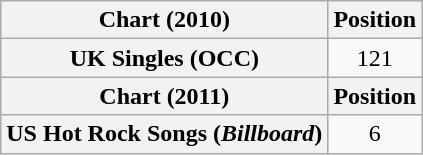<table class="wikitable plainrowheaders" style="text-align:center">
<tr>
<th scope="col">Chart (2010)</th>
<th scope="col">Position</th>
</tr>
<tr>
<th scope="row">UK Singles (OCC)</th>
<td>121</td>
</tr>
<tr>
<th scope="col">Chart (2011)</th>
<th scope="col">Position</th>
</tr>
<tr>
<th scope="row">US Hot Rock Songs (<em>Billboard</em>)</th>
<td>6</td>
</tr>
</table>
